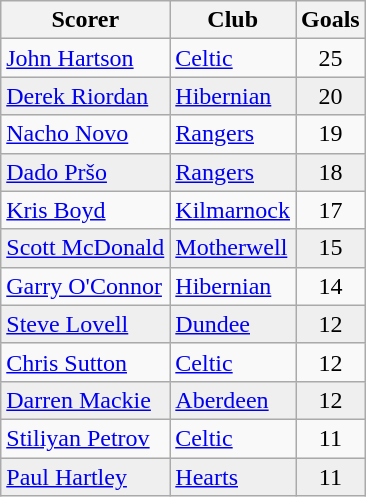<table class="wikitable sortable">
<tr>
<th>Scorer</th>
<th>Club</th>
<th>Goals</th>
</tr>
<tr>
<td> <a href='#'>John Hartson</a></td>
<td><a href='#'>Celtic</a></td>
<td style="text-align:center;">25</td>
</tr>
<tr bgcolor="#EFEFEF">
<td> <a href='#'>Derek Riordan</a></td>
<td><a href='#'>Hibernian</a></td>
<td style="text-align:center;">20</td>
</tr>
<tr>
<td> <a href='#'>Nacho Novo</a></td>
<td><a href='#'>Rangers</a></td>
<td style="text-align:center;">19</td>
</tr>
<tr bgcolor="#EFEFEF">
<td> <a href='#'>Dado Pršo</a></td>
<td><a href='#'>Rangers</a></td>
<td style="text-align:center;">18</td>
</tr>
<tr>
<td> <a href='#'>Kris Boyd</a></td>
<td><a href='#'>Kilmarnock</a></td>
<td style="text-align:center;">17</td>
</tr>
<tr bgcolor="#EFEFEF">
<td> <a href='#'>Scott McDonald</a></td>
<td><a href='#'>Motherwell</a></td>
<td style="text-align:center;">15</td>
</tr>
<tr>
<td> <a href='#'>Garry O'Connor</a></td>
<td><a href='#'>Hibernian</a></td>
<td style="text-align:center;">14</td>
</tr>
<tr bgcolor="#EFEFEF">
<td> <a href='#'>Steve Lovell</a></td>
<td><a href='#'>Dundee</a></td>
<td style="text-align:center;">12</td>
</tr>
<tr>
<td> <a href='#'>Chris Sutton</a></td>
<td><a href='#'>Celtic</a></td>
<td style="text-align:center;">12</td>
</tr>
<tr bgcolor="#EFEFEF">
<td> <a href='#'>Darren Mackie</a></td>
<td><a href='#'>Aberdeen</a></td>
<td style="text-align:center;">12</td>
</tr>
<tr>
<td> <a href='#'>Stiliyan Petrov</a></td>
<td><a href='#'>Celtic</a></td>
<td style="text-align:center;">11</td>
</tr>
<tr bgcolor="#EFEFEF">
<td> <a href='#'>Paul Hartley</a></td>
<td><a href='#'>Hearts</a></td>
<td style="text-align:center;">11</td>
</tr>
</table>
